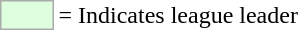<table>
<tr>
<td style="background:#DDFFDD; border:1px solid #aaa; width:2em;"></td>
<td>= Indicates league leader</td>
</tr>
</table>
